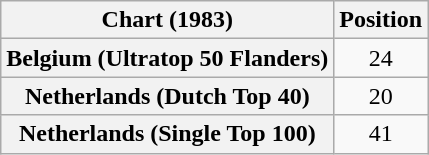<table class="wikitable sortable plainrowheaders" style="text-align:center">
<tr>
<th scope="col">Chart (1983)</th>
<th scope="col">Position</th>
</tr>
<tr>
<th scope="row">Belgium (Ultratop 50 Flanders)</th>
<td>24</td>
</tr>
<tr>
<th scope="row">Netherlands (Dutch Top 40)</th>
<td>20</td>
</tr>
<tr>
<th scope="row">Netherlands (Single Top 100)</th>
<td>41</td>
</tr>
</table>
